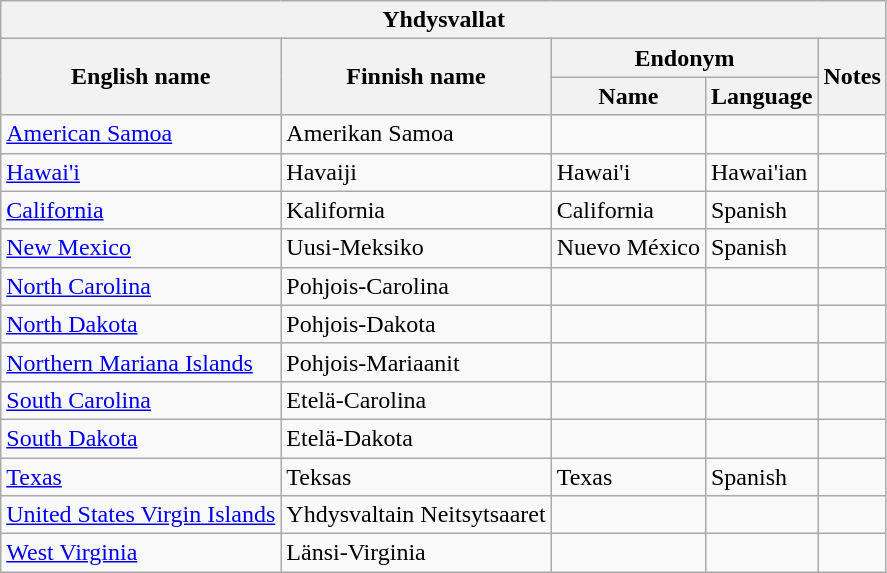<table class="wikitable sortable">
<tr>
<th colspan="5"> Yhdysvallat</th>
</tr>
<tr>
<th rowspan="2">English name</th>
<th rowspan="2">Finnish name</th>
<th colspan="2">Endonym</th>
<th rowspan="2">Notes</th>
</tr>
<tr>
<th>Name</th>
<th>Language</th>
</tr>
<tr>
<td><a href='#'>American Samoa</a></td>
<td>Amerikan Samoa</td>
<td></td>
<td></td>
<td></td>
</tr>
<tr>
<td><a href='#'>Hawai'i</a></td>
<td>Havaiji</td>
<td>Hawai'i</td>
<td>Hawai'ian</td>
<td></td>
</tr>
<tr>
<td><a href='#'>California</a></td>
<td>Kalifornia</td>
<td>California</td>
<td>Spanish</td>
<td></td>
</tr>
<tr>
<td><a href='#'>New Mexico</a></td>
<td>Uusi-Meksiko</td>
<td>Nuevo México</td>
<td>Spanish</td>
<td></td>
</tr>
<tr>
<td><a href='#'>North Carolina</a></td>
<td>Pohjois-Carolina</td>
<td></td>
<td></td>
<td></td>
</tr>
<tr>
<td><a href='#'>North Dakota</a></td>
<td>Pohjois-Dakota</td>
<td></td>
<td></td>
<td></td>
</tr>
<tr>
<td><a href='#'>Northern Mariana Islands</a></td>
<td>Pohjois-Mariaanit</td>
<td></td>
<td></td>
<td></td>
</tr>
<tr>
<td><a href='#'>South Carolina</a></td>
<td>Etelä-Carolina</td>
<td></td>
<td></td>
<td></td>
</tr>
<tr>
<td><a href='#'>South Dakota</a></td>
<td>Etelä-Dakota</td>
<td></td>
<td></td>
<td></td>
</tr>
<tr>
<td><a href='#'>Texas</a></td>
<td>Teksas</td>
<td>Texas</td>
<td>Spanish</td>
<td></td>
</tr>
<tr>
<td><a href='#'>United States Virgin Islands</a></td>
<td>Yhdysvaltain Neitsytsaaret</td>
<td></td>
<td></td>
<td></td>
</tr>
<tr>
<td><a href='#'>West Virginia</a></td>
<td>Länsi-Virginia</td>
<td></td>
<td></td>
<td></td>
</tr>
</table>
